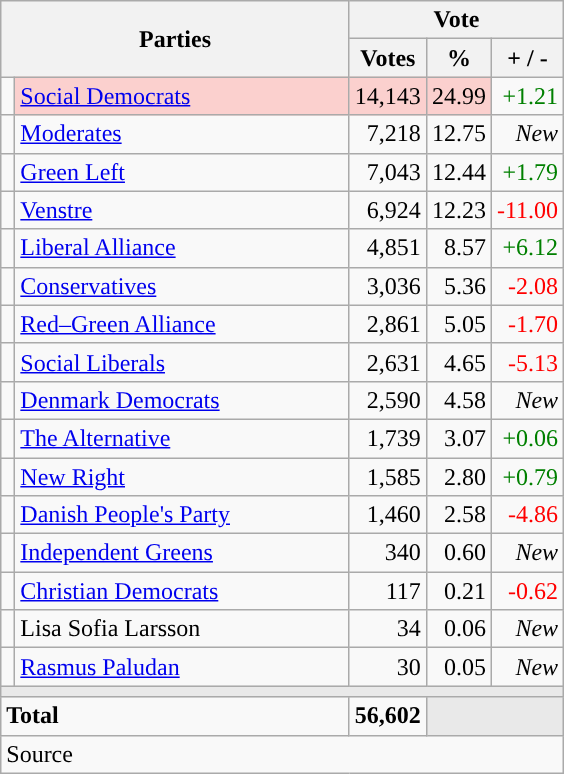<table class="wikitable" style="text-align:right;">
<tr>
<th style="text-align:centre;" rowspan="2" colspan="2" width="225">Parties</th>
<th colspan="3">Vote</th>
</tr>
<tr>
<th width="15">Votes</th>
<th width="15">%</th>
<th width="15">+ / -</th>
</tr>
<tr>
<td width="2" style="color:inherit;background:"></td>
<td bgcolor=#fbd0ce  align="left"><a href='#'>Social Democrats</a></td>
<td bgcolor=#fbd0ce>14,143</td>
<td bgcolor=#fbd0ce>24.99</td>
<td style=color:green;>+1.21</td>
</tr>
<tr>
<td width="2" style="color:inherit;background:"></td>
<td align="left"><a href='#'>Moderates</a></td>
<td>7,218</td>
<td>12.75</td>
<td><em>New</em></td>
</tr>
<tr>
<td width="2" style="color:inherit;background:"></td>
<td align="left"><a href='#'>Green Left</a></td>
<td>7,043</td>
<td>12.44</td>
<td style=color:green;>+1.79</td>
</tr>
<tr>
<td width="2" style="color:inherit;background:"></td>
<td align="left"><a href='#'>Venstre</a></td>
<td>6,924</td>
<td>12.23</td>
<td style=color:red;>-11.00</td>
</tr>
<tr>
<td width="2" style="color:inherit;background:"></td>
<td align="left"><a href='#'>Liberal Alliance</a></td>
<td>4,851</td>
<td>8.57</td>
<td style=color:green;>+6.12</td>
</tr>
<tr>
<td width="2" style="color:inherit;background:"></td>
<td align="left"><a href='#'>Conservatives</a></td>
<td>3,036</td>
<td>5.36</td>
<td style=color:red;>-2.08</td>
</tr>
<tr>
<td width="2" style="color:inherit;background:"></td>
<td align="left"><a href='#'>Red–Green Alliance</a></td>
<td>2,861</td>
<td>5.05</td>
<td style=color:red;>-1.70</td>
</tr>
<tr>
<td width="2" style="color:inherit;background:"></td>
<td align="left"><a href='#'>Social Liberals</a></td>
<td>2,631</td>
<td>4.65</td>
<td style=color:red;>-5.13</td>
</tr>
<tr>
<td width="2" style="color:inherit;background:"></td>
<td align="left"><a href='#'>Denmark Democrats</a></td>
<td>2,590</td>
<td>4.58</td>
<td><em>New</em></td>
</tr>
<tr>
<td width="2" style="color:inherit;background:"></td>
<td align="left"><a href='#'>The Alternative</a></td>
<td>1,739</td>
<td>3.07</td>
<td style=color:green;>+0.06</td>
</tr>
<tr>
<td width="2" style="color:inherit;background:"></td>
<td align="left"><a href='#'>New Right</a></td>
<td>1,585</td>
<td>2.80</td>
<td style=color:green;>+0.79</td>
</tr>
<tr>
<td width="2" style="color:inherit;background:"></td>
<td align="left"><a href='#'>Danish People's Party</a></td>
<td>1,460</td>
<td>2.58</td>
<td style=color:red;>-4.86</td>
</tr>
<tr>
<td width="2" style="color:inherit;background:"></td>
<td align="left"><a href='#'>Independent Greens</a></td>
<td>340</td>
<td>0.60</td>
<td><em>New</em></td>
</tr>
<tr>
<td width="2" style="color:inherit;background:"></td>
<td align="left"><a href='#'>Christian Democrats</a></td>
<td>117</td>
<td>0.21</td>
<td style=color:red;>-0.62</td>
</tr>
<tr>
<td width="2" style="color:inherit;background:"></td>
<td align="left">Lisa Sofia Larsson</td>
<td>34</td>
<td>0.06</td>
<td><em>New</em></td>
</tr>
<tr>
<td width="2" style="color:inherit;background:"></td>
<td align="left"><a href='#'>Rasmus Paludan</a></td>
<td>30</td>
<td>0.05</td>
<td><em>New</em></td>
</tr>
<tr>
<td colspan="7" bgcolor="#E9E9E9"></td>
</tr>
<tr>
<td align="left" colspan="2"><strong>Total</strong></td>
<td><strong>56,602</strong></td>
<td bgcolor="#E9E9E9" colspan="2"></td>
</tr>
<tr>
<td align="left" colspan="6">Source</td>
</tr>
</table>
